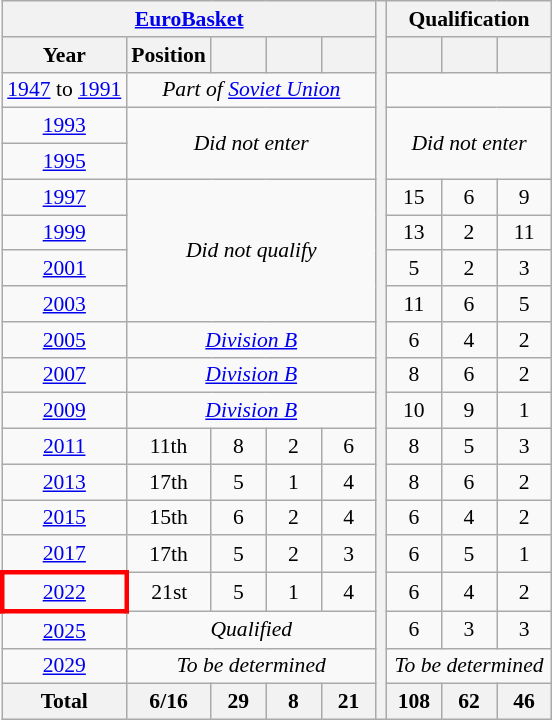<table class="wikitable" style="text-align: center;font-size:90%;">
<tr>
<th colspan=5><a href='#'>EuroBasket</a></th>
<th rowspan=20></th>
<th colspan=3>Qualification</th>
</tr>
<tr>
<th>Year</th>
<th>Position</th>
<th width=30></th>
<th width=30></th>
<th width=30></th>
<th width=30></th>
<th width=30></th>
<th width=30></th>
</tr>
<tr>
<td><a href='#'>1947</a> to <a href='#'>1991</a></td>
<td colspan=4><em>Part of <a href='#'>Soviet Union</a></em></td>
</tr>
<tr>
<td> <a href='#'>1993</a></td>
<td colspan=4 rowspan=2><em>Did not enter</em></td>
<td colspan=3 rowspan=2><em>Did not enter</em></td>
</tr>
<tr>
<td> <a href='#'>1995</a></td>
</tr>
<tr>
<td> <a href='#'>1997</a></td>
<td colspan=4 rowspan=4><em>Did not qualify</em></td>
<td>15</td>
<td>6</td>
<td>9</td>
</tr>
<tr>
<td> <a href='#'>1999</a></td>
<td>13</td>
<td>2</td>
<td>11</td>
</tr>
<tr>
<td> <a href='#'>2001</a></td>
<td>5</td>
<td>2</td>
<td>3</td>
</tr>
<tr>
<td> <a href='#'>2003</a></td>
<td>11</td>
<td>6</td>
<td>5</td>
</tr>
<tr>
<td> <a href='#'>2005</a></td>
<td colspan=4><em><a href='#'>Division B</a></em></td>
<td>6</td>
<td>4</td>
<td>2</td>
</tr>
<tr>
<td> <a href='#'>2007</a></td>
<td colspan=4><em><a href='#'>Division B</a></em></td>
<td>8</td>
<td>6</td>
<td>2</td>
</tr>
<tr>
<td> <a href='#'>2009</a></td>
<td colspan=4><em><a href='#'>Division B</a></em></td>
<td>10</td>
<td>9</td>
<td>1</td>
</tr>
<tr>
<td> <a href='#'>2011</a></td>
<td>11th</td>
<td>8</td>
<td>2</td>
<td>6</td>
<td>8</td>
<td>5</td>
<td>3</td>
</tr>
<tr>
<td> <a href='#'>2013</a></td>
<td>17th</td>
<td>5</td>
<td>1</td>
<td>4</td>
<td>8</td>
<td>6</td>
<td>2</td>
</tr>
<tr>
<td> <a href='#'>2015</a></td>
<td>15th</td>
<td>6</td>
<td>2</td>
<td>4</td>
<td>6</td>
<td>4</td>
<td>2</td>
</tr>
<tr>
<td> <a href='#'>2017</a></td>
<td>17th</td>
<td>5</td>
<td>2</td>
<td>3</td>
<td>6</td>
<td>5</td>
<td>1</td>
</tr>
<tr>
<td style="border: 3px solid red"> <a href='#'>2022</a></td>
<td>21st</td>
<td>5</td>
<td>1</td>
<td>4</td>
<td>6</td>
<td>4</td>
<td>2</td>
</tr>
<tr>
<td> <a href='#'>2025</a></td>
<td colspan=4><em>Qualified</em></td>
<td>6</td>
<td>3</td>
<td>3</td>
</tr>
<tr>
<td> <a href='#'>2029</a></td>
<td colspan=4><em>To be determined</em></td>
<td colspan=3><em>To be determined</em></td>
</tr>
<tr>
<th>Total</th>
<th>6/16</th>
<th>29</th>
<th>8</th>
<th>21</th>
<th>108</th>
<th>62</th>
<th>46</th>
</tr>
</table>
